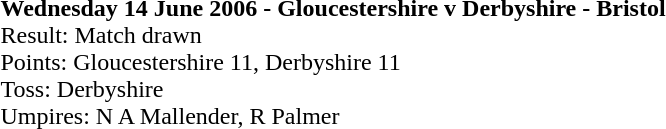<table>
<tr>
<td><strong>Wednesday 14 June 2006 - Gloucestershire 	v 	Derbyshire - Bristol</strong><br>Result: Match drawn<br>
Points: Gloucestershire 11, Derbyshire 11<br>Toss: Derbyshire<br>
Umpires: N A Mallender, R Palmer<br></td>
</tr>
</table>
